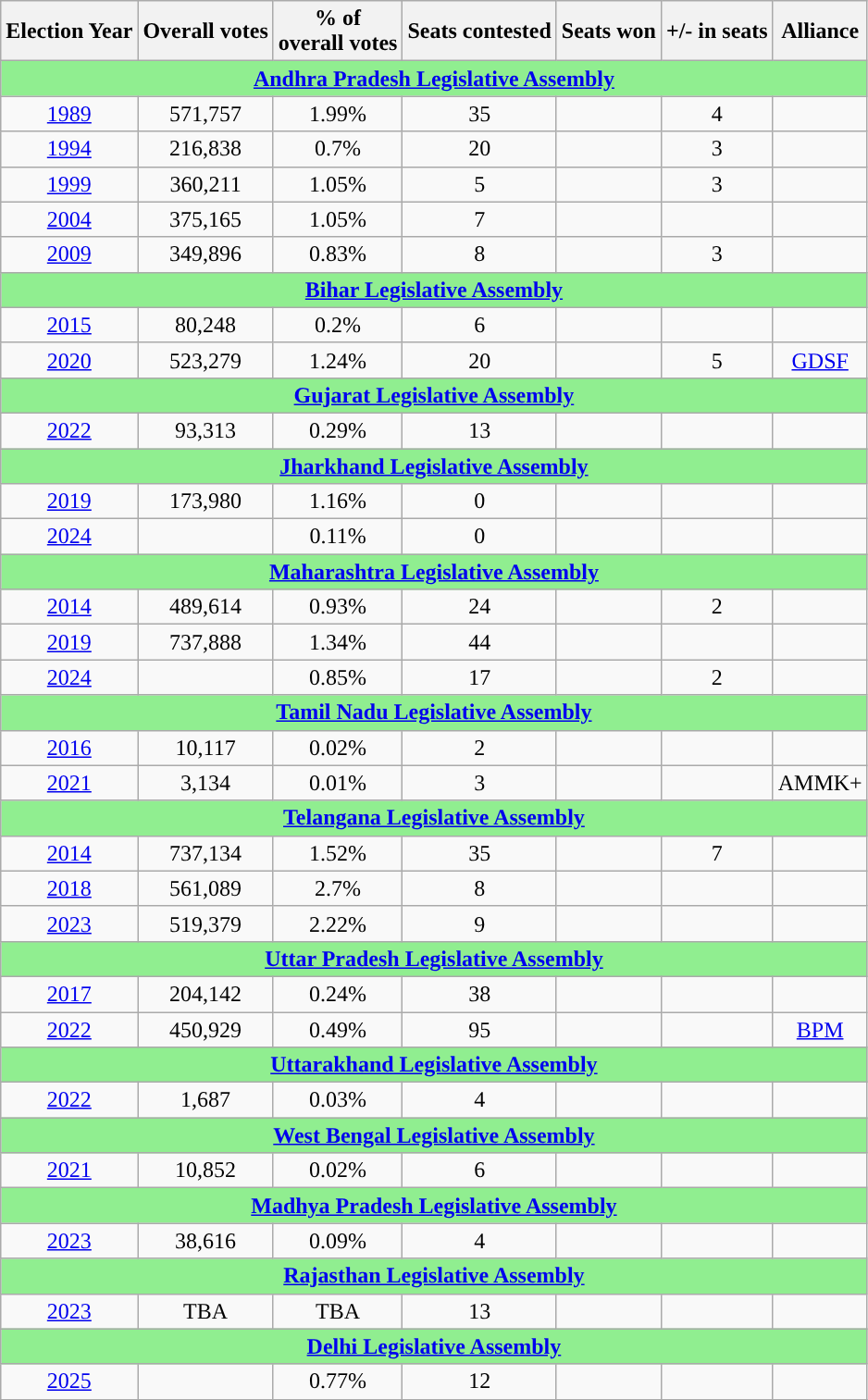<table class="wikitable" style="text-align:center">
<tr>
<th Style="background-color:">Election Year</th>
<th Style="background-color:">Overall votes</th>
<th ! Style="background-color:">% of <br>overall votes</th>
<th Style="background-color:">Seats contested</th>
<th Style="background-color:">Seats won</th>
<th Style="background-color:">+/- in seats</th>
<th Style="background-color:">Alliance</th>
</tr>
<tr>
<th Style="background-color:lightgreen;color:white"! colspan="7"><a href='#'>Andhra Pradesh Legislative Assembly</a></th>
</tr>
<tr>
<td><a href='#'>1989</a><br></td>
<td>571,757</td>
<td>1.99%</td>
<td>35</td>
<td></td>
<td> 4</td>
<td></td>
</tr>
<tr>
<td><a href='#'>1994</a></td>
<td>216,838</td>
<td>0.7%</td>
<td>20</td>
<td></td>
<td> 3</td>
<td></td>
</tr>
<tr>
<td><a href='#'>1999</a></td>
<td>360,211</td>
<td>1.05%</td>
<td>5</td>
<td></td>
<td> 3</td>
<td></td>
</tr>
<tr>
<td><a href='#'>2004</a></td>
<td>375,165</td>
<td>1.05%</td>
<td>7</td>
<td></td>
<td></td>
<td></td>
</tr>
<tr>
<td><a href='#'>2009</a></td>
<td>349,896</td>
<td>0.83%</td>
<td>8</td>
<td></td>
<td> 3</td>
<td></td>
</tr>
<tr>
<th Style="background-color:lightgreen;color:white"! colspan="7"><a href='#'>Bihar Legislative Assembly</a></th>
</tr>
<tr>
<td><a href='#'>2015</a><br></td>
<td>80,248</td>
<td>0.2%</td>
<td>6</td>
<td></td>
<td></td>
<td></td>
</tr>
<tr>
<td><a href='#'>2020</a></td>
<td>523,279</td>
<td>1.24%</td>
<td>20</td>
<td></td>
<td> 5</td>
<td><a href='#'>GDSF</a></td>
</tr>
<tr>
<th Style="background-color:lightgreen;color:white"! colspan="7"><a href='#'>Gujarat Legislative Assembly</a></th>
</tr>
<tr>
<td><a href='#'>2022</a><br></td>
<td>93,313</td>
<td>0.29%</td>
<td>13</td>
<td></td>
<td></td>
<td></td>
</tr>
<tr>
<th Style="background-color:lightgreen;color:white"! colspan="7"><a href='#'>Jharkhand Legislative Assembly</a></th>
</tr>
<tr>
<td><a href='#'>2019</a><br></td>
<td>173,980</td>
<td>1.16%</td>
<td>0</td>
<td></td>
<td></td>
<td></td>
</tr>
<tr>
<td><a href='#'>2024</a></td>
<td></td>
<td>0.11%</td>
<td>0</td>
<td></td>
<td></td>
<td></td>
</tr>
<tr>
<th Style="background-color:lightgreen;color:white"! colspan="7"><a href='#'>Maharashtra Legislative Assembly</a></th>
</tr>
<tr>
<td><a href='#'>2014</a><br></td>
<td>489,614</td>
<td>0.93%</td>
<td>24</td>
<td></td>
<td> 2</td>
<td></td>
</tr>
<tr>
<td><a href='#'>2019</a></td>
<td>737,888</td>
<td>1.34%</td>
<td>44</td>
<td></td>
<td></td>
<td></td>
</tr>
<tr>
<td><a href='#'>2024</a></td>
<td></td>
<td>0.85%</td>
<td>17</td>
<td></td>
<td> 2</td>
<td></td>
</tr>
<tr>
<th Style="background-color:lightgreen;color:white"! colspan="7"><a href='#'>Tamil Nadu Legislative Assembly </a></th>
</tr>
<tr>
<td><a href='#'>2016</a><br></td>
<td>10,117</td>
<td>0.02%</td>
<td>2</td>
<td></td>
<td></td>
<td></td>
</tr>
<tr>
<td><a href='#'>2021</a></td>
<td>3,134</td>
<td>0.01%</td>
<td>3</td>
<td></td>
<td></td>
<td>AMMK+</td>
</tr>
<tr>
<th Style="background-color:lightgreen;color:white"! colspan="7"><a href='#'>Telangana Legislative Assembly</a></th>
</tr>
<tr>
<td><a href='#'>2014</a><br></td>
<td>737,134</td>
<td>1.52%</td>
<td>35</td>
<td></td>
<td> 7</td>
<td></td>
</tr>
<tr>
<td><a href='#'>2018</a></td>
<td>561,089</td>
<td>2.7%</td>
<td>8</td>
<td></td>
<td></td>
<td></td>
</tr>
<tr>
<td><a href='#'>2023</a></td>
<td>519,379</td>
<td>2.22%</td>
<td>9</td>
<td></td>
<td></td>
<td></td>
</tr>
<tr>
<th Style="background-color:lightgreen;color:white"! colspan="7"><a href='#'>Uttar Pradesh Legislative Assembly</a></th>
</tr>
<tr>
<td><a href='#'>2017</a><br></td>
<td>204,142</td>
<td>0.24%</td>
<td>38</td>
<td></td>
<td></td>
<td></td>
</tr>
<tr>
<td><a href='#'>2022</a></td>
<td>450,929</td>
<td>0.49%</td>
<td>95</td>
<td></td>
<td></td>
<td><a href='#'>BPM</a></td>
</tr>
<tr>
<th Style="background-color:lightgreen;color:white"! colspan="7"><a href='#'>Uttarakhand Legislative Assembly</a></th>
</tr>
<tr>
<td><a href='#'>2022</a><br></td>
<td>1,687</td>
<td>0.03%</td>
<td>4</td>
<td></td>
<td></td>
<td></td>
</tr>
<tr>
<th Style="background-color:lightgreen;color:white"! colspan="7"><a href='#'>West Bengal Legislative Assembly</a></th>
</tr>
<tr>
<td><a href='#'>2021</a><br></td>
<td>10,852</td>
<td>0.02%</td>
<td>6</td>
<td></td>
<td></td>
<td></td>
</tr>
<tr>
<th Style="background-color:lightgreen;color:white"! colspan="8"><a href='#'>Madhya Pradesh Legislative Assembly</a></th>
</tr>
<tr>
<td><a href='#'>2023</a></td>
<td>38,616</td>
<td>0.09%</td>
<td>4</td>
<td></td>
<td></td>
<td></td>
</tr>
<tr>
<th Style="background-color:lightgreen;color:white"! colspan="9"><a href='#'>Rajasthan Legislative Assembly</a></th>
</tr>
<tr>
<td><a href='#'>2023</a></td>
<td>TBA</td>
<td>TBA</td>
<td>13</td>
<td></td>
<td></td>
<td></td>
</tr>
<tr>
<th Style="background-color:lightgreen;color:white"! colspan="7"><a href='#'>Delhi Legislative Assembly</a></th>
</tr>
<tr>
<td><a href='#'>2025</a><br></td>
<td></td>
<td>0.77%</td>
<td>12</td>
<td></td>
<td></td>
<td></td>
</tr>
<tr>
</tr>
</table>
